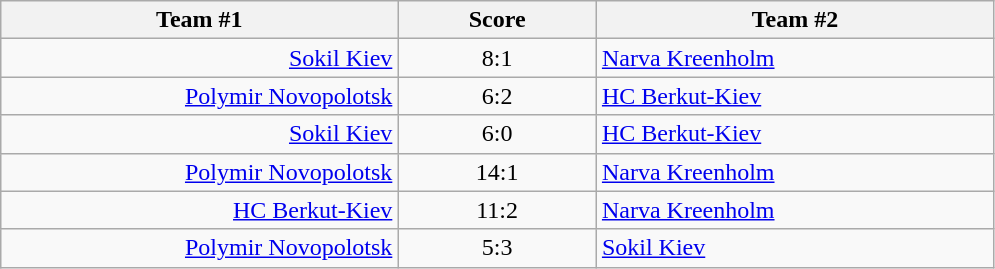<table class="wikitable" style="text-align: center;">
<tr>
<th width=22%>Team #1</th>
<th width=11%>Score</th>
<th width=22%>Team #2</th>
</tr>
<tr>
<td style="text-align: right;"><a href='#'>Sokil Kiev</a> </td>
<td>8:1</td>
<td style="text-align: left;"> <a href='#'>Narva Kreenholm</a></td>
</tr>
<tr>
<td style="text-align: right;"><a href='#'>Polymir Novopolotsk</a> </td>
<td>6:2</td>
<td style="text-align: left;"> <a href='#'>HC Berkut-Kiev</a></td>
</tr>
<tr>
<td style="text-align: right;"><a href='#'>Sokil Kiev</a> </td>
<td>6:0</td>
<td style="text-align: left;"> <a href='#'>HC Berkut-Kiev</a></td>
</tr>
<tr>
<td style="text-align: right;"><a href='#'>Polymir Novopolotsk</a> </td>
<td>14:1</td>
<td style="text-align: left;"> <a href='#'>Narva Kreenholm</a></td>
</tr>
<tr>
<td style="text-align: right;"><a href='#'>HC Berkut-Kiev</a> </td>
<td>11:2</td>
<td style="text-align: left;"> <a href='#'>Narva Kreenholm</a></td>
</tr>
<tr>
<td style="text-align: right;"><a href='#'>Polymir Novopolotsk</a> </td>
<td>5:3</td>
<td style="text-align: left;"> <a href='#'>Sokil Kiev</a></td>
</tr>
</table>
